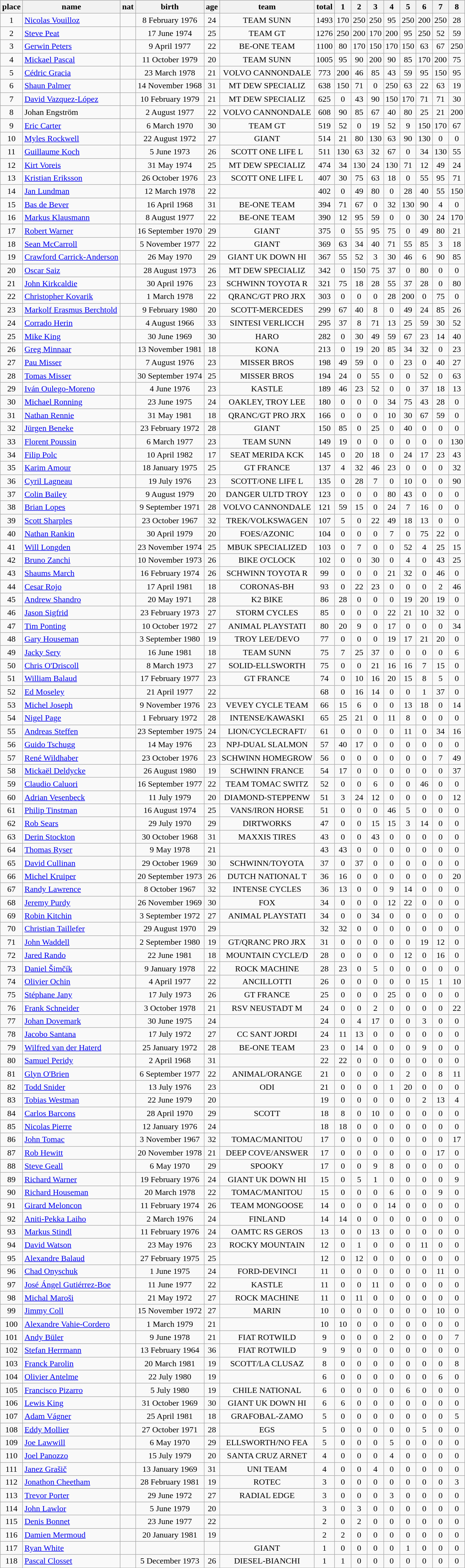<table class="wikitable" border="1" style="text-align:center">
<tr>
<th>place</th>
<th>name</th>
<th>nat</th>
<th>birth</th>
<th>age</th>
<th>team</th>
<th>total</th>
<th>1</th>
<th>2</th>
<th>3</th>
<th>4</th>
<th>5</th>
<th>6</th>
<th>7</th>
<th>8</th>
</tr>
<tr>
<td>1</td>
<td align=left><a href='#'>Nicolas Vouilloz</a></td>
<td align=left></td>
<td>8 February 1976</td>
<td>24</td>
<td>TEAM SUNN</td>
<td>1493</td>
<td>170</td>
<td>250</td>
<td>250</td>
<td>95</td>
<td>250</td>
<td>200</td>
<td>250</td>
<td>28</td>
</tr>
<tr>
<td>2</td>
<td align=left><a href='#'>Steve Peat</a></td>
<td align=left></td>
<td>17 June 1974</td>
<td>25</td>
<td>TEAM GT</td>
<td>1276</td>
<td>250</td>
<td>200</td>
<td>170</td>
<td>200</td>
<td>95</td>
<td>250</td>
<td>52</td>
<td>59</td>
</tr>
<tr>
<td>3</td>
<td align=left><a href='#'>Gerwin Peters</a></td>
<td align=left></td>
<td>9 April 1977</td>
<td>22</td>
<td>BE-ONE TEAM</td>
<td>1100</td>
<td>80</td>
<td>170</td>
<td>150</td>
<td>170</td>
<td>150</td>
<td>63</td>
<td>67</td>
<td>250</td>
</tr>
<tr>
<td>4</td>
<td align=left><a href='#'>Mickael Pascal</a></td>
<td align=left></td>
<td>11 October 1979</td>
<td>20</td>
<td>TEAM SUNN</td>
<td>1005</td>
<td>95</td>
<td>90</td>
<td>200</td>
<td>90</td>
<td>85</td>
<td>170</td>
<td>200</td>
<td>75</td>
</tr>
<tr>
<td>5</td>
<td align=left><a href='#'>Cédric Gracia</a></td>
<td align=left></td>
<td>23 March 1978</td>
<td>21</td>
<td>VOLVO CANNONDALE</td>
<td>773</td>
<td>200</td>
<td>46</td>
<td>85</td>
<td>43</td>
<td>59</td>
<td>95</td>
<td>150</td>
<td>95</td>
</tr>
<tr>
<td>6</td>
<td align=left><a href='#'>Shaun Palmer</a></td>
<td align=left></td>
<td>14 November 1968</td>
<td>31</td>
<td>MT DEW SPECIALIZ</td>
<td>638</td>
<td>150</td>
<td>71</td>
<td>0</td>
<td>250</td>
<td>63</td>
<td>22</td>
<td>63</td>
<td>19</td>
</tr>
<tr>
<td>7</td>
<td align=left><a href='#'>David Vazquez-López</a></td>
<td align=left></td>
<td>10 February 1979</td>
<td>21</td>
<td>MT DEW SPECIALIZ</td>
<td>625</td>
<td>0</td>
<td>43</td>
<td>90</td>
<td>150</td>
<td>170</td>
<td>71</td>
<td>71</td>
<td>30</td>
</tr>
<tr>
<td>8</td>
<td align=left>Johan Engström</td>
<td align=left></td>
<td>2 August 1977</td>
<td>22</td>
<td>VOLVO CANNONDALE</td>
<td>608</td>
<td>90</td>
<td>85</td>
<td>67</td>
<td>40</td>
<td>80</td>
<td>25</td>
<td>21</td>
<td>200</td>
</tr>
<tr>
<td>9</td>
<td align=left><a href='#'>Eric Carter</a></td>
<td align=left></td>
<td>6 March 1970</td>
<td>30</td>
<td>TEAM GT</td>
<td>519</td>
<td>52</td>
<td>0</td>
<td>19</td>
<td>52</td>
<td>9</td>
<td>150</td>
<td>170</td>
<td>67</td>
</tr>
<tr>
<td>10</td>
<td align=left><a href='#'>Myles Rockwell</a></td>
<td align=left></td>
<td>22 August 1972</td>
<td>27</td>
<td>GIANT</td>
<td>514</td>
<td>21</td>
<td>80</td>
<td>130</td>
<td>63</td>
<td>90</td>
<td>130</td>
<td>0</td>
<td>0</td>
</tr>
<tr>
<td>11</td>
<td align=left><a href='#'>Guillaume Koch</a></td>
<td align=left></td>
<td>5 June 1973</td>
<td>26</td>
<td>SCOTT ONE LIFE L</td>
<td>511</td>
<td>130</td>
<td>63</td>
<td>32</td>
<td>67</td>
<td>0</td>
<td>34</td>
<td>130</td>
<td>55</td>
</tr>
<tr>
<td>12</td>
<td align=left><a href='#'>Kirt Voreis</a></td>
<td align=left></td>
<td>31 May 1974</td>
<td>25</td>
<td>MT DEW SPECIALIZ</td>
<td>474</td>
<td>34</td>
<td>130</td>
<td>24</td>
<td>130</td>
<td>71</td>
<td>12</td>
<td>49</td>
<td>24</td>
</tr>
<tr>
<td>13</td>
<td align=left><a href='#'>Kristian Eriksson</a></td>
<td align=left></td>
<td>26 October 1976</td>
<td>23</td>
<td>SCOTT ONE LIFE L</td>
<td>407</td>
<td>30</td>
<td>75</td>
<td>63</td>
<td>18</td>
<td>0</td>
<td>55</td>
<td>95</td>
<td>71</td>
</tr>
<tr>
<td>14</td>
<td align=left><a href='#'>Jan Lundman</a></td>
<td align=left></td>
<td>12 March 1978</td>
<td>22</td>
<td></td>
<td>402</td>
<td>0</td>
<td>49</td>
<td>80</td>
<td>0</td>
<td>28</td>
<td>40</td>
<td>55</td>
<td>150</td>
</tr>
<tr>
<td>15</td>
<td align=left><a href='#'>Bas de Bever</a></td>
<td align=left></td>
<td>16 April 1968</td>
<td>31</td>
<td>BE-ONE TEAM</td>
<td>394</td>
<td>71</td>
<td>67</td>
<td>0</td>
<td>32</td>
<td>130</td>
<td>90</td>
<td>4</td>
<td>0</td>
</tr>
<tr>
<td>16</td>
<td align=left><a href='#'>Markus Klausmann</a></td>
<td align=left></td>
<td>8 August 1977</td>
<td>22</td>
<td>BE-ONE TEAM</td>
<td>390</td>
<td>12</td>
<td>95</td>
<td>59</td>
<td>0</td>
<td>0</td>
<td>30</td>
<td>24</td>
<td>170</td>
</tr>
<tr>
<td>17</td>
<td align=left><a href='#'>Robert Warner</a></td>
<td align=left></td>
<td>16 September 1970</td>
<td>29</td>
<td>GIANT</td>
<td>375</td>
<td>0</td>
<td>55</td>
<td>95</td>
<td>75</td>
<td>0</td>
<td>49</td>
<td>80</td>
<td>21</td>
</tr>
<tr>
<td>18</td>
<td align=left><a href='#'>Sean McCarroll</a></td>
<td align=left></td>
<td>5 November 1977</td>
<td>22</td>
<td>GIANT</td>
<td>369</td>
<td>63</td>
<td>34</td>
<td>40</td>
<td>71</td>
<td>55</td>
<td>85</td>
<td>3</td>
<td>18</td>
</tr>
<tr>
<td>19</td>
<td align=left><a href='#'>Crawford Carrick-Anderson</a></td>
<td align=left></td>
<td>26 May 1970</td>
<td>29</td>
<td>GIANT UK DOWN HI</td>
<td>367</td>
<td>55</td>
<td>52</td>
<td>3</td>
<td>30</td>
<td>46</td>
<td>6</td>
<td>90</td>
<td>85</td>
</tr>
<tr>
<td>20</td>
<td align=left><a href='#'>Oscar Saiz</a></td>
<td align=left></td>
<td>28 August 1973</td>
<td>26</td>
<td>MT DEW SPECIALIZ</td>
<td>342</td>
<td>0</td>
<td>150</td>
<td>75</td>
<td>37</td>
<td>0</td>
<td>80</td>
<td>0</td>
<td>0</td>
</tr>
<tr>
<td>21</td>
<td align=left><a href='#'>John Kirkcaldie</a></td>
<td align=left></td>
<td>30 April 1976</td>
<td>23</td>
<td>SCHWINN TOYOTA R</td>
<td>321</td>
<td>75</td>
<td>18</td>
<td>28</td>
<td>55</td>
<td>37</td>
<td>28</td>
<td>0</td>
<td>80</td>
</tr>
<tr>
<td>22</td>
<td align=left><a href='#'>Christopher Kovarik</a></td>
<td align=left></td>
<td>1 March 1978</td>
<td>22</td>
<td>QRANC/GT PRO JRX</td>
<td>303</td>
<td>0</td>
<td>0</td>
<td>0</td>
<td>28</td>
<td>200</td>
<td>0</td>
<td>75</td>
<td>0</td>
</tr>
<tr>
<td>23</td>
<td align=left><a href='#'>Markolf Erasmus Berchtold</a></td>
<td align=left></td>
<td>9 February 1980</td>
<td>20</td>
<td>SCOTT-MERCEDES</td>
<td>299</td>
<td>67</td>
<td>40</td>
<td>8</td>
<td>0</td>
<td>49</td>
<td>24</td>
<td>85</td>
<td>26</td>
</tr>
<tr>
<td>24</td>
<td align=left><a href='#'>Corrado Herin</a></td>
<td align=left></td>
<td>4 August 1966</td>
<td>33</td>
<td>SINTESI VERLICCH</td>
<td>295</td>
<td>37</td>
<td>8</td>
<td>71</td>
<td>13</td>
<td>25</td>
<td>59</td>
<td>30</td>
<td>52</td>
</tr>
<tr>
<td>25</td>
<td align=left><a href='#'>Mike King</a></td>
<td align=left></td>
<td>30 June 1969</td>
<td>30</td>
<td>HARO</td>
<td>282</td>
<td>0</td>
<td>30</td>
<td>49</td>
<td>59</td>
<td>67</td>
<td>23</td>
<td>14</td>
<td>40</td>
</tr>
<tr>
<td>26</td>
<td align=left><a href='#'>Greg Minnaar</a></td>
<td align=left></td>
<td>13 November 1981</td>
<td>18</td>
<td>KONA</td>
<td>213</td>
<td>0</td>
<td>19</td>
<td>20</td>
<td>85</td>
<td>34</td>
<td>32</td>
<td>0</td>
<td>23</td>
</tr>
<tr>
<td>27</td>
<td align=left><a href='#'>Pau Misser</a></td>
<td align=left></td>
<td>7 August 1976</td>
<td>23</td>
<td>MISSER BROS</td>
<td>198</td>
<td>49</td>
<td>59</td>
<td>0</td>
<td>0</td>
<td>23</td>
<td>0</td>
<td>40</td>
<td>27</td>
</tr>
<tr>
<td>28</td>
<td align=left><a href='#'>Tomas Misser</a></td>
<td align=left></td>
<td>30 September 1974</td>
<td>25</td>
<td>MISSER BROS</td>
<td>194</td>
<td>24</td>
<td>0</td>
<td>55</td>
<td>0</td>
<td>0</td>
<td>52</td>
<td>0</td>
<td>63</td>
</tr>
<tr>
<td>29</td>
<td align=left><a href='#'>Iván Oulego-Moreno</a></td>
<td align=left></td>
<td>4 June 1976</td>
<td>23</td>
<td>KASTLE</td>
<td>189</td>
<td>46</td>
<td>23</td>
<td>52</td>
<td>0</td>
<td>0</td>
<td>37</td>
<td>18</td>
<td>13</td>
</tr>
<tr>
<td>30</td>
<td align=left><a href='#'>Michael Ronning</a></td>
<td align=left></td>
<td>23 June 1975</td>
<td>24</td>
<td>OAKLEY, TROY LEE</td>
<td>180</td>
<td>0</td>
<td>0</td>
<td>0</td>
<td>34</td>
<td>75</td>
<td>43</td>
<td>28</td>
<td>0</td>
</tr>
<tr>
<td>31</td>
<td align=left><a href='#'>Nathan Rennie</a></td>
<td align=left></td>
<td>31 May 1981</td>
<td>18</td>
<td>QRANC/GT PRO JRX</td>
<td>166</td>
<td>0</td>
<td>0</td>
<td>0</td>
<td>10</td>
<td>30</td>
<td>67</td>
<td>59</td>
<td>0</td>
</tr>
<tr>
<td>32</td>
<td align=left><a href='#'>Jürgen Beneke</a></td>
<td align=left></td>
<td>23 February 1972</td>
<td>28</td>
<td>GIANT</td>
<td>150</td>
<td>85</td>
<td>0</td>
<td>25</td>
<td>0</td>
<td>40</td>
<td>0</td>
<td>0</td>
<td>0</td>
</tr>
<tr>
<td>33</td>
<td align=left><a href='#'>Florent Poussin</a></td>
<td align=left></td>
<td>6 March 1977</td>
<td>23</td>
<td>TEAM SUNN</td>
<td>149</td>
<td>19</td>
<td>0</td>
<td>0</td>
<td>0</td>
<td>0</td>
<td>0</td>
<td>0</td>
<td>130</td>
</tr>
<tr>
<td>34</td>
<td align=left><a href='#'>Filip Polc</a></td>
<td align=left></td>
<td>10 April 1982</td>
<td>17</td>
<td>SEAT MERIDA KCK</td>
<td>145</td>
<td>0</td>
<td>20</td>
<td>18</td>
<td>0</td>
<td>24</td>
<td>17</td>
<td>23</td>
<td>43</td>
</tr>
<tr>
<td>35</td>
<td align=left><a href='#'>Karim Amour</a></td>
<td align=left></td>
<td>18 January 1975</td>
<td>25</td>
<td>GT FRANCE</td>
<td>137</td>
<td>4</td>
<td>32</td>
<td>46</td>
<td>23</td>
<td>0</td>
<td>0</td>
<td>0</td>
<td>32</td>
</tr>
<tr>
<td>36</td>
<td align=left><a href='#'>Cyril Lagneau</a></td>
<td align=left></td>
<td>19 July 1976</td>
<td>23</td>
<td>SCOTT/ONE LIFE L</td>
<td>135</td>
<td>0</td>
<td>28</td>
<td>7</td>
<td>0</td>
<td>10</td>
<td>0</td>
<td>0</td>
<td>90</td>
</tr>
<tr>
<td>37</td>
<td align=left><a href='#'>Colin Bailey</a></td>
<td align=left></td>
<td>9 August 1979</td>
<td>20</td>
<td>DANGER ULTD TROY</td>
<td>123</td>
<td>0</td>
<td>0</td>
<td>0</td>
<td>80</td>
<td>43</td>
<td>0</td>
<td>0</td>
<td>0</td>
</tr>
<tr>
<td>38</td>
<td align=left><a href='#'>Brian Lopes</a></td>
<td align=left></td>
<td>9 September 1971</td>
<td>28</td>
<td>VOLVO CANNONDALE</td>
<td>121</td>
<td>59</td>
<td>15</td>
<td>0</td>
<td>24</td>
<td>7</td>
<td>16</td>
<td>0</td>
<td>0</td>
</tr>
<tr>
<td>39</td>
<td align=left><a href='#'>Scott Sharples</a></td>
<td align=left></td>
<td>23 October 1967</td>
<td>32</td>
<td>TREK/VOLKSWAGEN</td>
<td>107</td>
<td>5</td>
<td>0</td>
<td>22</td>
<td>49</td>
<td>18</td>
<td>13</td>
<td>0</td>
<td>0</td>
</tr>
<tr>
<td>40</td>
<td align=left><a href='#'>Nathan Rankin</a></td>
<td align=left></td>
<td>30 April 1979</td>
<td>20</td>
<td>FOES/AZONIC</td>
<td>104</td>
<td>0</td>
<td>0</td>
<td>0</td>
<td>7</td>
<td>0</td>
<td>75</td>
<td>22</td>
<td>0</td>
</tr>
<tr>
<td>41</td>
<td align=left><a href='#'>Will Longden</a></td>
<td align=left></td>
<td>23 November 1974</td>
<td>25</td>
<td>MBUK SPECIALIZED</td>
<td>103</td>
<td>0</td>
<td>7</td>
<td>0</td>
<td>0</td>
<td>52</td>
<td>4</td>
<td>25</td>
<td>15</td>
</tr>
<tr>
<td>42</td>
<td align=left><a href='#'>Bruno Zanchi</a></td>
<td align=left></td>
<td>10 November 1973</td>
<td>26</td>
<td>BIKE O'CLOCK</td>
<td>102</td>
<td>0</td>
<td>0</td>
<td>30</td>
<td>0</td>
<td>4</td>
<td>0</td>
<td>43</td>
<td>25</td>
</tr>
<tr>
<td>43</td>
<td align=left><a href='#'>Shaums March</a></td>
<td align=left></td>
<td>16 February 1974</td>
<td>26</td>
<td>SCHWINN TOYOTA R</td>
<td>99</td>
<td>0</td>
<td>0</td>
<td>0</td>
<td>21</td>
<td>32</td>
<td>0</td>
<td>46</td>
<td>0</td>
</tr>
<tr>
<td>44</td>
<td align=left><a href='#'>Cesar Rojo</a></td>
<td align=left></td>
<td>17 April 1981</td>
<td>18</td>
<td>CORONAS-BH</td>
<td>93</td>
<td>0</td>
<td>22</td>
<td>23</td>
<td>0</td>
<td>0</td>
<td>0</td>
<td>2</td>
<td>46</td>
</tr>
<tr>
<td>45</td>
<td align=left><a href='#'>Andrew Shandro</a></td>
<td align=left></td>
<td>20 May 1971</td>
<td>28</td>
<td>K2 BIKE</td>
<td>86</td>
<td>28</td>
<td>0</td>
<td>0</td>
<td>0</td>
<td>19</td>
<td>20</td>
<td>19</td>
<td>0</td>
</tr>
<tr>
<td>46</td>
<td align=left><a href='#'>Jason Sigfrid</a></td>
<td align=left></td>
<td>23 February 1973</td>
<td>27</td>
<td>STORM CYCLES</td>
<td>85</td>
<td>0</td>
<td>0</td>
<td>0</td>
<td>22</td>
<td>21</td>
<td>10</td>
<td>32</td>
<td>0</td>
</tr>
<tr>
<td>47</td>
<td align=left><a href='#'>Tim Ponting</a></td>
<td align=left></td>
<td>10 October 1972</td>
<td>27</td>
<td>ANIMAL PLAYSTATI</td>
<td>80</td>
<td>20</td>
<td>9</td>
<td>0</td>
<td>17</td>
<td>0</td>
<td>0</td>
<td>0</td>
<td>34</td>
</tr>
<tr>
<td>48</td>
<td align=left><a href='#'>Gary Houseman</a></td>
<td align=left></td>
<td>3 September 1980</td>
<td>19</td>
<td>TROY LEE/DEVO</td>
<td>77</td>
<td>0</td>
<td>0</td>
<td>0</td>
<td>19</td>
<td>17</td>
<td>21</td>
<td>20</td>
<td>0</td>
</tr>
<tr>
<td>49</td>
<td align=left><a href='#'>Jacky Sery</a></td>
<td align=left></td>
<td>16 June 1981</td>
<td>18</td>
<td>TEAM SUNN</td>
<td>75</td>
<td>7</td>
<td>25</td>
<td>37</td>
<td>0</td>
<td>0</td>
<td>0</td>
<td>0</td>
<td>6</td>
</tr>
<tr>
<td>50</td>
<td align=left><a href='#'>Chris O'Driscoll</a></td>
<td align=left></td>
<td>8 March 1973</td>
<td>27</td>
<td>SOLID-ELLSWORTH</td>
<td>75</td>
<td>0</td>
<td>0</td>
<td>21</td>
<td>16</td>
<td>16</td>
<td>7</td>
<td>15</td>
<td>0</td>
</tr>
<tr>
<td>51</td>
<td align=left><a href='#'>William Balaud</a></td>
<td align=left></td>
<td>17 February 1977</td>
<td>23</td>
<td>GT FRANCE</td>
<td>74</td>
<td>0</td>
<td>10</td>
<td>16</td>
<td>20</td>
<td>15</td>
<td>8</td>
<td>5</td>
<td>0</td>
</tr>
<tr>
<td>52</td>
<td align=left><a href='#'>Ed Moseley</a></td>
<td align=left></td>
<td>21 April 1977</td>
<td>22</td>
<td></td>
<td>68</td>
<td>0</td>
<td>16</td>
<td>14</td>
<td>0</td>
<td>0</td>
<td>1</td>
<td>37</td>
<td>0</td>
</tr>
<tr>
<td>53</td>
<td align=left><a href='#'>Michel Joseph</a></td>
<td align=left></td>
<td>9 November 1976</td>
<td>23</td>
<td>VEVEY CYCLE TEAM</td>
<td>66</td>
<td>15</td>
<td>6</td>
<td>0</td>
<td>0</td>
<td>13</td>
<td>18</td>
<td>0</td>
<td>14</td>
</tr>
<tr>
<td>54</td>
<td align=left><a href='#'>Nigel Page</a></td>
<td align=left></td>
<td>1 February 1972</td>
<td>28</td>
<td>INTENSE/KAWASKI</td>
<td>65</td>
<td>25</td>
<td>21</td>
<td>0</td>
<td>11</td>
<td>8</td>
<td>0</td>
<td>0</td>
<td>0</td>
</tr>
<tr>
<td>55</td>
<td align=left><a href='#'>Andreas Steffen</a></td>
<td align=left></td>
<td>23 September 1975</td>
<td>24</td>
<td>LION/CYCLECRAFT/</td>
<td>61</td>
<td>0</td>
<td>0</td>
<td>0</td>
<td>0</td>
<td>11</td>
<td>0</td>
<td>34</td>
<td>16</td>
</tr>
<tr>
<td>56</td>
<td align=left><a href='#'>Guido Tschugg</a></td>
<td align=left></td>
<td>14 May 1976</td>
<td>23</td>
<td>NPJ-DUAL SLALMON</td>
<td>57</td>
<td>40</td>
<td>17</td>
<td>0</td>
<td>0</td>
<td>0</td>
<td>0</td>
<td>0</td>
<td>0</td>
</tr>
<tr>
<td>57</td>
<td align=left><a href='#'>René Wildhaber</a></td>
<td align=left></td>
<td>23 October 1976</td>
<td>23</td>
<td>SCHWINN HOMEGROW</td>
<td>56</td>
<td>0</td>
<td>0</td>
<td>0</td>
<td>0</td>
<td>0</td>
<td>0</td>
<td>7</td>
<td>49</td>
</tr>
<tr>
<td>58</td>
<td align=left><a href='#'>Mickaël Deldycke</a></td>
<td align=left></td>
<td>26 August 1980</td>
<td>19</td>
<td>SCHWINN FRANCE</td>
<td>54</td>
<td>17</td>
<td>0</td>
<td>0</td>
<td>0</td>
<td>0</td>
<td>0</td>
<td>0</td>
<td>37</td>
</tr>
<tr>
<td>59</td>
<td align=left><a href='#'>Claudio Caluori</a></td>
<td align=left></td>
<td>16 September 1977</td>
<td>22</td>
<td>TEAM TOMAC SWITZ</td>
<td>52</td>
<td>0</td>
<td>0</td>
<td>6</td>
<td>0</td>
<td>0</td>
<td>46</td>
<td>0</td>
<td>0</td>
</tr>
<tr>
<td>60</td>
<td align=left><a href='#'>Adrian Vesenbeck</a></td>
<td align=left></td>
<td>11 July 1979</td>
<td>20</td>
<td>DIAMOND-STEPPENW</td>
<td>51</td>
<td>3</td>
<td>24</td>
<td>12</td>
<td>0</td>
<td>0</td>
<td>0</td>
<td>0</td>
<td>12</td>
</tr>
<tr>
<td>61</td>
<td align=left><a href='#'>Philip Tinstman</a></td>
<td align=left></td>
<td>16 August 1974</td>
<td>25</td>
<td>VANS/IRON HORSE</td>
<td>51</td>
<td>0</td>
<td>0</td>
<td>0</td>
<td>46</td>
<td>5</td>
<td>0</td>
<td>0</td>
<td>0</td>
</tr>
<tr>
<td>62</td>
<td align=left><a href='#'>Rob Sears</a></td>
<td align=left></td>
<td>29 July 1970</td>
<td>29</td>
<td>DIRTWORKS</td>
<td>47</td>
<td>0</td>
<td>0</td>
<td>15</td>
<td>15</td>
<td>3</td>
<td>14</td>
<td>0</td>
<td>0</td>
</tr>
<tr>
<td>63</td>
<td align=left><a href='#'>Derin Stockton</a></td>
<td align=left></td>
<td>30 October 1968</td>
<td>31</td>
<td>MAXXIS TIRES</td>
<td>43</td>
<td>0</td>
<td>0</td>
<td>43</td>
<td>0</td>
<td>0</td>
<td>0</td>
<td>0</td>
<td>0</td>
</tr>
<tr>
<td>64</td>
<td align=left><a href='#'>Thomas Ryser</a></td>
<td align=left></td>
<td>9 May 1978</td>
<td>21</td>
<td></td>
<td>43</td>
<td>43</td>
<td>0</td>
<td>0</td>
<td>0</td>
<td>0</td>
<td>0</td>
<td>0</td>
<td>0</td>
</tr>
<tr>
<td>65</td>
<td align=left><a href='#'>David Cullinan</a></td>
<td align=left></td>
<td>29 October 1969</td>
<td>30</td>
<td>SCHWINN/TOYOTA</td>
<td>37</td>
<td>0</td>
<td>37</td>
<td>0</td>
<td>0</td>
<td>0</td>
<td>0</td>
<td>0</td>
<td>0</td>
</tr>
<tr>
<td>66</td>
<td align=left><a href='#'>Michel Kruiper</a></td>
<td align=left></td>
<td>20 September 1973</td>
<td>26</td>
<td>DUTCH NATIONAL T</td>
<td>36</td>
<td>16</td>
<td>0</td>
<td>0</td>
<td>0</td>
<td>0</td>
<td>0</td>
<td>0</td>
<td>20</td>
</tr>
<tr>
<td>67</td>
<td align=left><a href='#'>Randy Lawrence</a></td>
<td align=left></td>
<td>8 October 1967</td>
<td>32</td>
<td>INTENSE CYCLES</td>
<td>36</td>
<td>13</td>
<td>0</td>
<td>0</td>
<td>9</td>
<td>14</td>
<td>0</td>
<td>0</td>
<td>0</td>
</tr>
<tr>
<td>68</td>
<td align=left><a href='#'>Jeremy Purdy</a></td>
<td align=left></td>
<td>26 November 1969</td>
<td>30</td>
<td>FOX</td>
<td>34</td>
<td>0</td>
<td>0</td>
<td>0</td>
<td>12</td>
<td>22</td>
<td>0</td>
<td>0</td>
<td>0</td>
</tr>
<tr>
<td>69</td>
<td align=left><a href='#'>Robin Kitchin</a></td>
<td align=left></td>
<td>3 September 1972</td>
<td>27</td>
<td>ANIMAL PLAYSTATI</td>
<td>34</td>
<td>0</td>
<td>0</td>
<td>34</td>
<td>0</td>
<td>0</td>
<td>0</td>
<td>0</td>
<td>0</td>
</tr>
<tr>
<td>70</td>
<td align=left><a href='#'>Christian Taillefer</a></td>
<td align=left></td>
<td>29 August 1970</td>
<td>29</td>
<td></td>
<td>32</td>
<td>32</td>
<td>0</td>
<td>0</td>
<td>0</td>
<td>0</td>
<td>0</td>
<td>0</td>
<td>0</td>
</tr>
<tr>
<td>71</td>
<td align=left><a href='#'>John Waddell</a></td>
<td align=left></td>
<td>2 September 1980</td>
<td>19</td>
<td>GT/QRANC PRO JRX</td>
<td>31</td>
<td>0</td>
<td>0</td>
<td>0</td>
<td>0</td>
<td>0</td>
<td>19</td>
<td>12</td>
<td>0</td>
</tr>
<tr>
<td>72</td>
<td align=left><a href='#'>Jared Rando</a></td>
<td align=left></td>
<td>22 June 1981</td>
<td>18</td>
<td>MOUNTAIN CYCLE/D</td>
<td>28</td>
<td>0</td>
<td>0</td>
<td>0</td>
<td>0</td>
<td>12</td>
<td>0</td>
<td>16</td>
<td>0</td>
</tr>
<tr>
<td>73</td>
<td align=left><a href='#'>Daniel Šimčík</a></td>
<td align=left></td>
<td>9 January 1978</td>
<td>22</td>
<td>ROCK MACHINE</td>
<td>28</td>
<td>23</td>
<td>0</td>
<td>5</td>
<td>0</td>
<td>0</td>
<td>0</td>
<td>0</td>
<td>0</td>
</tr>
<tr>
<td>74</td>
<td align=left><a href='#'>Olivier Ochin</a></td>
<td align=left></td>
<td>4 April 1977</td>
<td>22</td>
<td>ANCILLOTTI</td>
<td>26</td>
<td>0</td>
<td>0</td>
<td>0</td>
<td>0</td>
<td>0</td>
<td>15</td>
<td>1</td>
<td>10</td>
</tr>
<tr>
<td>75</td>
<td align=left><a href='#'>Stéphane Jany</a></td>
<td align=left></td>
<td>17 July 1973</td>
<td>26</td>
<td>GT FRANCE</td>
<td>25</td>
<td>0</td>
<td>0</td>
<td>0</td>
<td>25</td>
<td>0</td>
<td>0</td>
<td>0</td>
<td>0</td>
</tr>
<tr>
<td>76</td>
<td align=left><a href='#'>Frank Schneider</a></td>
<td align=left></td>
<td>3 October 1978</td>
<td>21</td>
<td>RSV NEUSTADT M</td>
<td>24</td>
<td>0</td>
<td>0</td>
<td>2</td>
<td>0</td>
<td>0</td>
<td>0</td>
<td>0</td>
<td>22</td>
</tr>
<tr>
<td>77</td>
<td align=left><a href='#'>Johan Dovemark</a></td>
<td align=left></td>
<td>30 June 1975</td>
<td>24</td>
<td></td>
<td>24</td>
<td>0</td>
<td>4</td>
<td>17</td>
<td>0</td>
<td>0</td>
<td>3</td>
<td>0</td>
<td>0</td>
</tr>
<tr>
<td>78</td>
<td align=left><a href='#'>Jacobo Santana</a></td>
<td align=left></td>
<td>17 July 1972</td>
<td>27</td>
<td>CC SANT JORDI</td>
<td>24</td>
<td>11</td>
<td>13</td>
<td>0</td>
<td>0</td>
<td>0</td>
<td>0</td>
<td>0</td>
<td>0</td>
</tr>
<tr>
<td>79</td>
<td align=left><a href='#'>Wilfred van der Haterd</a></td>
<td align=left></td>
<td>25 January 1972</td>
<td>28</td>
<td>BE-ONE TEAM</td>
<td>23</td>
<td>0</td>
<td>14</td>
<td>0</td>
<td>0</td>
<td>0</td>
<td>9</td>
<td>0</td>
<td>0</td>
</tr>
<tr>
<td>80</td>
<td align=left><a href='#'>Samuel Peridy</a></td>
<td align=left></td>
<td>2 April 1968</td>
<td>31</td>
<td></td>
<td>22</td>
<td>22</td>
<td>0</td>
<td>0</td>
<td>0</td>
<td>0</td>
<td>0</td>
<td>0</td>
<td>0</td>
</tr>
<tr>
<td>81</td>
<td align=left><a href='#'>Glyn O'Brien</a></td>
<td align=left></td>
<td>6 September 1977</td>
<td>22</td>
<td>ANIMAL/ORANGE</td>
<td>21</td>
<td>0</td>
<td>0</td>
<td>0</td>
<td>0</td>
<td>2</td>
<td>0</td>
<td>8</td>
<td>11</td>
</tr>
<tr>
<td>82</td>
<td align=left><a href='#'>Todd Snider</a></td>
<td align=left></td>
<td>13 July 1976</td>
<td>23</td>
<td>ODI</td>
<td>21</td>
<td>0</td>
<td>0</td>
<td>0</td>
<td>1</td>
<td>20</td>
<td>0</td>
<td>0</td>
<td>0</td>
</tr>
<tr>
<td>83</td>
<td align=left><a href='#'>Tobias Westman</a></td>
<td align=left></td>
<td>22 June 1979</td>
<td>20</td>
<td></td>
<td>19</td>
<td>0</td>
<td>0</td>
<td>0</td>
<td>0</td>
<td>0</td>
<td>2</td>
<td>13</td>
<td>4</td>
</tr>
<tr>
<td>84</td>
<td align=left><a href='#'>Carlos Barcons</a></td>
<td align=left></td>
<td>28 April 1970</td>
<td>29</td>
<td>SCOTT</td>
<td>18</td>
<td>8</td>
<td>0</td>
<td>10</td>
<td>0</td>
<td>0</td>
<td>0</td>
<td>0</td>
<td>0</td>
</tr>
<tr>
<td>85</td>
<td align=left><a href='#'>Nicolas Pierre</a></td>
<td align=left></td>
<td>12 January 1976</td>
<td>24</td>
<td></td>
<td>18</td>
<td>18</td>
<td>0</td>
<td>0</td>
<td>0</td>
<td>0</td>
<td>0</td>
<td>0</td>
<td>0</td>
</tr>
<tr>
<td>86</td>
<td align=left><a href='#'>John Tomac</a></td>
<td align=left></td>
<td>3 November 1967</td>
<td>32</td>
<td>TOMAC/MANITOU</td>
<td>17</td>
<td>0</td>
<td>0</td>
<td>0</td>
<td>0</td>
<td>0</td>
<td>0</td>
<td>0</td>
<td>17</td>
</tr>
<tr>
<td>87</td>
<td align=left><a href='#'>Rob Hewitt</a></td>
<td align=left></td>
<td>20 November 1978</td>
<td>21</td>
<td>DEEP COVE/ANSWER</td>
<td>17</td>
<td>0</td>
<td>0</td>
<td>0</td>
<td>0</td>
<td>0</td>
<td>0</td>
<td>17</td>
<td>0</td>
</tr>
<tr>
<td>88</td>
<td align=left><a href='#'>Steve Geall</a></td>
<td align=left></td>
<td>6 May 1970</td>
<td>29</td>
<td>SPOOKY</td>
<td>17</td>
<td>0</td>
<td>0</td>
<td>9</td>
<td>8</td>
<td>0</td>
<td>0</td>
<td>0</td>
<td>0</td>
</tr>
<tr>
<td>89</td>
<td align=left><a href='#'>Richard Warner</a></td>
<td align=left></td>
<td>19 February 1976</td>
<td>24</td>
<td>GIANT UK DOWN HI</td>
<td>15</td>
<td>0</td>
<td>5</td>
<td>1</td>
<td>0</td>
<td>0</td>
<td>0</td>
<td>0</td>
<td>9</td>
</tr>
<tr>
<td>90</td>
<td align=left><a href='#'>Richard Houseman</a></td>
<td align=left></td>
<td>20 March 1978</td>
<td>22</td>
<td>TOMAC/MANITOU</td>
<td>15</td>
<td>0</td>
<td>0</td>
<td>0</td>
<td>6</td>
<td>0</td>
<td>0</td>
<td>9</td>
<td>0</td>
</tr>
<tr>
<td>91</td>
<td align=left><a href='#'>Girard Meloncon</a></td>
<td align=left></td>
<td>11 February 1974</td>
<td>26</td>
<td>TEAM MONGOOSE</td>
<td>14</td>
<td>0</td>
<td>0</td>
<td>0</td>
<td>14</td>
<td>0</td>
<td>0</td>
<td>0</td>
<td>0</td>
</tr>
<tr>
<td>92</td>
<td align=left><a href='#'>Aniti-Pekka Laiho</a></td>
<td align=left></td>
<td>2 March 1976</td>
<td>24</td>
<td>FINLAND</td>
<td>14</td>
<td>14</td>
<td>0</td>
<td>0</td>
<td>0</td>
<td>0</td>
<td>0</td>
<td>0</td>
<td>0</td>
</tr>
<tr>
<td>93</td>
<td align=left><a href='#'>Markus Stindl</a></td>
<td align=left></td>
<td>11 February 1976</td>
<td>24</td>
<td>OAMTC RS GEROS</td>
<td>13</td>
<td>0</td>
<td>0</td>
<td>13</td>
<td>0</td>
<td>0</td>
<td>0</td>
<td>0</td>
<td>0</td>
</tr>
<tr>
<td>94</td>
<td align=left><a href='#'>David Watson</a></td>
<td align=left></td>
<td>23 May 1976</td>
<td>23</td>
<td>ROCKY MOUNTAIN</td>
<td>12</td>
<td>0</td>
<td>1</td>
<td>0</td>
<td>0</td>
<td>0</td>
<td>11</td>
<td>0</td>
<td>0</td>
</tr>
<tr>
<td>95</td>
<td align=left><a href='#'>Alexandre Balaud</a></td>
<td align=left></td>
<td>27 February 1975</td>
<td>25</td>
<td></td>
<td>12</td>
<td>0</td>
<td>12</td>
<td>0</td>
<td>0</td>
<td>0</td>
<td>0</td>
<td>0</td>
<td>0</td>
</tr>
<tr>
<td>96</td>
<td align=left><a href='#'>Chad Onyschuk</a></td>
<td align=left></td>
<td>1 June 1975</td>
<td>24</td>
<td>FORD-DEVINCI</td>
<td>11</td>
<td>0</td>
<td>0</td>
<td>0</td>
<td>0</td>
<td>0</td>
<td>0</td>
<td>11</td>
<td>0</td>
</tr>
<tr>
<td>97</td>
<td align=left><a href='#'>José Ángel Gutiérrez-Boe</a></td>
<td align=left></td>
<td>11 June 1977</td>
<td>22</td>
<td>KASTLE</td>
<td>11</td>
<td>0</td>
<td>0</td>
<td>11</td>
<td>0</td>
<td>0</td>
<td>0</td>
<td>0</td>
<td>0</td>
</tr>
<tr>
<td>98</td>
<td align=left><a href='#'>Michal Maroši</a></td>
<td align=left></td>
<td>21 May 1972</td>
<td>27</td>
<td>ROCK MACHINE</td>
<td>11</td>
<td>0</td>
<td>11</td>
<td>0</td>
<td>0</td>
<td>0</td>
<td>0</td>
<td>0</td>
<td>0</td>
</tr>
<tr>
<td>99</td>
<td align=left><a href='#'>Jimmy Coll</a></td>
<td align=left></td>
<td>15 November 1972</td>
<td>27</td>
<td>MARIN</td>
<td>10</td>
<td>0</td>
<td>0</td>
<td>0</td>
<td>0</td>
<td>0</td>
<td>0</td>
<td>10</td>
<td>0</td>
</tr>
<tr>
<td>100</td>
<td align=left><a href='#'>Alexandre Vahie-Cordero</a></td>
<td align=left></td>
<td>1 March 1979</td>
<td>21</td>
<td></td>
<td>10</td>
<td>10</td>
<td>0</td>
<td>0</td>
<td>0</td>
<td>0</td>
<td>0</td>
<td>0</td>
<td>0</td>
</tr>
<tr>
<td>101</td>
<td align=left><a href='#'>Andy Büler</a></td>
<td align=left></td>
<td>9 June 1978</td>
<td>21</td>
<td>FIAT ROTWILD</td>
<td>9</td>
<td>0</td>
<td>0</td>
<td>0</td>
<td>2</td>
<td>0</td>
<td>0</td>
<td>0</td>
<td>7</td>
</tr>
<tr>
<td>102</td>
<td align=left><a href='#'>Stefan Herrmann</a></td>
<td align=left></td>
<td>13 February 1964</td>
<td>36</td>
<td>FIAT ROTWILD</td>
<td>9</td>
<td>9</td>
<td>0</td>
<td>0</td>
<td>0</td>
<td>0</td>
<td>0</td>
<td>0</td>
<td>0</td>
</tr>
<tr>
<td>103</td>
<td align=left><a href='#'>Franck Parolin</a></td>
<td align=left></td>
<td>20 March 1981</td>
<td>19</td>
<td>SCOTT/LA CLUSAZ</td>
<td>8</td>
<td>0</td>
<td>0</td>
<td>0</td>
<td>0</td>
<td>0</td>
<td>0</td>
<td>0</td>
<td>8</td>
</tr>
<tr>
<td>104</td>
<td align=left><a href='#'>Olivier Antelme</a></td>
<td align=left></td>
<td>22 July 1980</td>
<td>19</td>
<td></td>
<td>6</td>
<td>0</td>
<td>0</td>
<td>0</td>
<td>0</td>
<td>0</td>
<td>0</td>
<td>6</td>
<td>0</td>
</tr>
<tr>
<td>105</td>
<td align=left><a href='#'>Francisco Pizarro</a></td>
<td align=left></td>
<td>5 July 1980</td>
<td>19</td>
<td>CHILE NATIONAL</td>
<td>6</td>
<td>0</td>
<td>0</td>
<td>0</td>
<td>0</td>
<td>6</td>
<td>0</td>
<td>0</td>
<td>0</td>
</tr>
<tr>
<td>106</td>
<td align=left><a href='#'>Lewis King</a></td>
<td align=left></td>
<td>31 October 1969</td>
<td>30</td>
<td>GIANT UK DOWN HI</td>
<td>6</td>
<td>6</td>
<td>0</td>
<td>0</td>
<td>0</td>
<td>0</td>
<td>0</td>
<td>0</td>
<td>0</td>
</tr>
<tr>
<td>107</td>
<td align=left><a href='#'>Adam Vágner</a></td>
<td align=left></td>
<td>25 April 1981</td>
<td>18</td>
<td>GRAFOBAL-ZAMO</td>
<td>5</td>
<td>0</td>
<td>0</td>
<td>0</td>
<td>0</td>
<td>0</td>
<td>0</td>
<td>0</td>
<td>5</td>
</tr>
<tr>
<td>108</td>
<td align=left><a href='#'>Eddy Mollier</a></td>
<td align=left></td>
<td>27 October 1971</td>
<td>28</td>
<td>EGS</td>
<td>5</td>
<td>0</td>
<td>0</td>
<td>0</td>
<td>0</td>
<td>0</td>
<td>5</td>
<td>0</td>
<td>0</td>
</tr>
<tr>
<td>109</td>
<td align=left><a href='#'>Joe Lawwill</a></td>
<td align=left></td>
<td>6 May 1970</td>
<td>29</td>
<td>ELLSWORTH/NO FEA</td>
<td>5</td>
<td>0</td>
<td>0</td>
<td>0</td>
<td>5</td>
<td>0</td>
<td>0</td>
<td>0</td>
<td>0</td>
</tr>
<tr>
<td>110</td>
<td align=left><a href='#'>Joel Panozzo</a></td>
<td align=left></td>
<td>15 July 1979</td>
<td>20</td>
<td>SANTA CRUZ ARNET</td>
<td>4</td>
<td>0</td>
<td>0</td>
<td>0</td>
<td>4</td>
<td>0</td>
<td>0</td>
<td>0</td>
<td>0</td>
</tr>
<tr>
<td>111</td>
<td align=left><a href='#'>Janez Grašič</a></td>
<td align=left></td>
<td>13 January 1969</td>
<td>31</td>
<td>UNI TEAM</td>
<td>4</td>
<td>0</td>
<td>0</td>
<td>4</td>
<td>0</td>
<td>0</td>
<td>0</td>
<td>0</td>
<td>0</td>
</tr>
<tr>
<td>112</td>
<td align=left><a href='#'>Jonathon Cheetham</a></td>
<td align=left></td>
<td>28 February 1981</td>
<td>19</td>
<td>ROTEC</td>
<td>3</td>
<td>0</td>
<td>0</td>
<td>0</td>
<td>0</td>
<td>0</td>
<td>0</td>
<td>0</td>
<td>3</td>
</tr>
<tr>
<td>113</td>
<td align=left><a href='#'>Trevor Porter</a></td>
<td align=left></td>
<td>29 June 1972</td>
<td>27</td>
<td>RADIAL EDGE</td>
<td>3</td>
<td>0</td>
<td>0</td>
<td>0</td>
<td>3</td>
<td>0</td>
<td>0</td>
<td>0</td>
<td>0</td>
</tr>
<tr>
<td>114</td>
<td align=left><a href='#'>John Lawlor</a></td>
<td align=left></td>
<td>5 June 1979</td>
<td>20</td>
<td></td>
<td>3</td>
<td>0</td>
<td>3</td>
<td>0</td>
<td>0</td>
<td>0</td>
<td>0</td>
<td>0</td>
<td>0</td>
</tr>
<tr>
<td>115</td>
<td align=left><a href='#'>Denis Bonnet</a></td>
<td align=left></td>
<td>23 June 1977</td>
<td>22</td>
<td></td>
<td>2</td>
<td>0</td>
<td>2</td>
<td>0</td>
<td>0</td>
<td>0</td>
<td>0</td>
<td>0</td>
<td>0</td>
</tr>
<tr>
<td>116</td>
<td align=left><a href='#'>Damien Mermoud</a></td>
<td align=left></td>
<td>20 January 1981</td>
<td>19</td>
<td></td>
<td>2</td>
<td>2</td>
<td>0</td>
<td>0</td>
<td>0</td>
<td>0</td>
<td>0</td>
<td>0</td>
<td>0</td>
</tr>
<tr>
<td>117</td>
<td align=left><a href='#'>Ryan White</a></td>
<td align=left></td>
<td></td>
<td></td>
<td>GIANT</td>
<td>1</td>
<td>0</td>
<td>0</td>
<td>0</td>
<td>0</td>
<td>1</td>
<td>0</td>
<td>0</td>
<td>0</td>
</tr>
<tr>
<td>118</td>
<td align=left><a href='#'>Pascal Closset</a></td>
<td align=left></td>
<td>5 December 1973</td>
<td>26</td>
<td>DIESEL-BIANCHI</td>
<td>1</td>
<td>1</td>
<td>0</td>
<td>0</td>
<td>0</td>
<td>0</td>
<td>0</td>
<td>0</td>
<td>0</td>
</tr>
</table>
